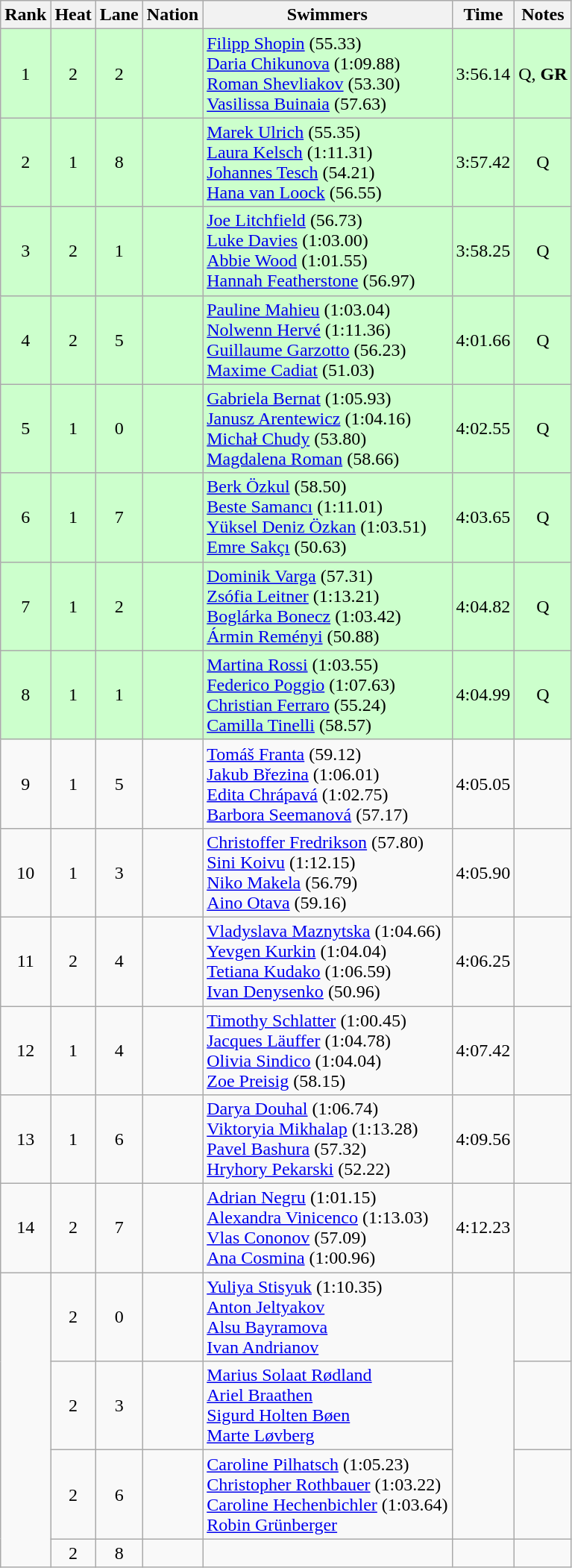<table class="wikitable sortable" style="text-align:center">
<tr>
<th>Rank</th>
<th>Heat</th>
<th>Lane</th>
<th>Nation</th>
<th>Swimmers</th>
<th>Time</th>
<th>Notes</th>
</tr>
<tr bgcolor=ccffcc>
<td>1</td>
<td>2</td>
<td>2</td>
<td align=left></td>
<td align= left><a href='#'>Filipp Shopin</a> (55.33)<br><a href='#'>Daria Chikunova</a> (1:09.88)<br><a href='#'>Roman Shevliakov</a> (53.30)<br><a href='#'>Vasilissa Buinaia</a> (57.63)</td>
<td>3:56.14</td>
<td>Q, <strong>GR</strong></td>
</tr>
<tr bgcolor=ccffcc>
<td>2</td>
<td>1</td>
<td>8</td>
<td align=left></td>
<td align=left><a href='#'>Marek Ulrich</a> (55.35)<br><a href='#'>Laura Kelsch</a> (1:11.31)<br><a href='#'>Johannes Tesch</a> (54.21)<br><a href='#'>Hana van Loock</a> (56.55)</td>
<td>3:57.42</td>
<td>Q</td>
</tr>
<tr bgcolor=ccffcc>
<td>3</td>
<td>2</td>
<td>1</td>
<td align=left></td>
<td align=left><a href='#'>Joe Litchfield</a> (56.73)<br><a href='#'>Luke Davies</a> (1:03.00)<br><a href='#'>Abbie Wood</a> (1:01.55)<br><a href='#'>Hannah Featherstone</a> (56.97)</td>
<td>3:58.25</td>
<td>Q</td>
</tr>
<tr bgcolor=ccffcc>
<td>4</td>
<td>2</td>
<td>5</td>
<td align=left></td>
<td align=left><a href='#'>Pauline Mahieu</a> (1:03.04)<br><a href='#'>Nolwenn Hervé</a> (1:11.36)<br><a href='#'>Guillaume Garzotto</a> (56.23)<br><a href='#'>Maxime Cadiat</a> (51.03)</td>
<td>4:01.66</td>
<td>Q</td>
</tr>
<tr bgcolor=ccffcc>
<td>5</td>
<td>1</td>
<td>0</td>
<td align=left></td>
<td align=left><a href='#'>Gabriela Bernat</a> (1:05.93)<br><a href='#'>Janusz Arentewicz</a> (1:04.16)<br><a href='#'>Michał Chudy</a> (53.80)<br><a href='#'>Magdalena Roman</a> (58.66)</td>
<td>4:02.55</td>
<td>Q</td>
</tr>
<tr bgcolor=ccffcc>
<td>6</td>
<td>1</td>
<td>7</td>
<td align=left></td>
<td align=left><a href='#'>Berk Özkul</a> (58.50)<br><a href='#'>Beste Samancı</a> (1:11.01)<br><a href='#'>Yüksel Deniz Özkan</a> (1:03.51)<br><a href='#'>Emre Sakçı</a> (50.63)</td>
<td>4:03.65</td>
<td>Q</td>
</tr>
<tr bgcolor=ccffcc>
<td>7</td>
<td>1</td>
<td>2</td>
<td align=left></td>
<td align=left><a href='#'>Dominik Varga</a> (57.31)<br><a href='#'>Zsófia Leitner</a> (1:13.21)<br><a href='#'>Boglárka Bonecz</a> (1:03.42)<br><a href='#'>Ármin Reményi</a> (50.88)</td>
<td>4:04.82</td>
<td>Q</td>
</tr>
<tr bgcolor=ccffcc>
<td>8</td>
<td>1</td>
<td>1</td>
<td align=left></td>
<td align=left><a href='#'>Martina Rossi</a> (1:03.55)<br><a href='#'>Federico Poggio</a> (1:07.63)<br><a href='#'>Christian Ferraro</a> (55.24)<br><a href='#'>Camilla Tinelli</a> (58.57)</td>
<td>4:04.99</td>
<td>Q</td>
</tr>
<tr>
<td>9</td>
<td>1</td>
<td>5</td>
<td align=left></td>
<td align=left><a href='#'>Tomáš Franta</a> (59.12)<br><a href='#'>Jakub Březina</a> (1:06.01)<br><a href='#'>Edita Chrápavá</a> (1:02.75)<br><a href='#'>Barbora Seemanová</a> (57.17)</td>
<td>4:05.05</td>
<td></td>
</tr>
<tr>
<td>10</td>
<td>1</td>
<td>3</td>
<td align=left></td>
<td align=left><a href='#'>Christoffer Fredrikson</a> (57.80)<br><a href='#'>Sini Koivu</a> (1:12.15)<br><a href='#'>Niko Makela</a> (56.79)<br><a href='#'>Aino Otava</a> (59.16)</td>
<td>4:05.90</td>
<td></td>
</tr>
<tr>
<td>11</td>
<td>2</td>
<td>4</td>
<td align=left></td>
<td align=left><a href='#'>Vladyslava Maznytska</a> (1:04.66)<br><a href='#'>Yevgen Kurkin</a> (1:04.04)<br><a href='#'>Tetiana Kudako</a> (1:06.59)<br><a href='#'>Ivan Denysenko</a> (50.96)</td>
<td>4:06.25</td>
<td></td>
</tr>
<tr>
<td>12</td>
<td>1</td>
<td>4</td>
<td align=left></td>
<td align=left><a href='#'>Timothy Schlatter</a> (1:00.45)<br><a href='#'>Jacques Läuffer</a> (1:04.78)<br><a href='#'>Olivia Sindico</a> (1:04.04)<br><a href='#'>Zoe Preisig</a> (58.15)</td>
<td>4:07.42</td>
<td></td>
</tr>
<tr>
<td>13</td>
<td>1</td>
<td>6</td>
<td align=left></td>
<td align=left><a href='#'>Darya Douhal</a> (1:06.74)<br><a href='#'>Viktoryia Mikhalap</a> (1:13.28)<br><a href='#'>Pavel Bashura</a> (57.32)<br><a href='#'>Hryhory Pekarski</a> (52.22)</td>
<td>4:09.56</td>
<td></td>
</tr>
<tr>
<td>14</td>
<td>2</td>
<td>7</td>
<td align=left></td>
<td align=left><a href='#'>Adrian Negru</a> (1:01.15)<br><a href='#'>Alexandra Vinicenco</a> (1:13.03)<br><a href='#'>Vlas Cononov</a> (57.09)<br><a href='#'>Ana Cosmina</a> (1:00.96)</td>
<td>4:12.23</td>
<td></td>
</tr>
<tr>
<td rowspan=4></td>
<td>2</td>
<td>0</td>
<td align=left></td>
<td align=left><a href='#'>Yuliya Stisyuk</a> (1:10.35)<br><a href='#'>Anton Jeltyakov</a><br><a href='#'>Alsu Bayramova</a><br><a href='#'>Ivan Andrianov</a></td>
<td rowspan=3></td>
<td></td>
</tr>
<tr>
<td>2</td>
<td>3</td>
<td align=left></td>
<td align=left><a href='#'>Marius Solaat Rødland</a><br><a href='#'>Ariel Braathen</a><br><a href='#'>Sigurd Holten Bøen</a><br><a href='#'>Marte Løvberg</a></td>
<td></td>
</tr>
<tr>
<td>2</td>
<td>6</td>
<td align=left></td>
<td align=left><a href='#'>Caroline Pilhatsch</a> (1:05.23)<br><a href='#'>Christopher Rothbauer</a> (1:03.22)<br><a href='#'>Caroline Hechenbichler</a> (1:03.64)<br><a href='#'>Robin Grünberger</a></td>
<td></td>
</tr>
<tr>
<td>2</td>
<td>8</td>
<td align=left></td>
<td align=left></td>
<td></td>
<td></td>
</tr>
</table>
